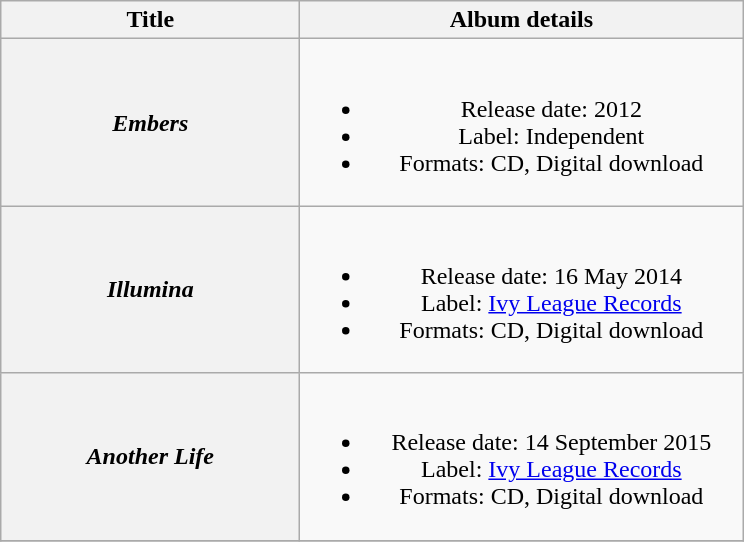<table class="wikitable plainrowheaders" style="text-align:center;">
<tr>
<th style="width:12em;" rowspan="1">Title</th>
<th style="width:18em;" rowspan="1">Album details</th>
</tr>
<tr>
<th scope="row"><em>Embers</em></th>
<td><br><ul><li>Release date: 2012</li><li>Label: Independent</li><li>Formats: CD, Digital download</li></ul></td>
</tr>
<tr>
<th scope="row"><em>Illumina</em></th>
<td><br><ul><li>Release date: 16 May 2014</li><li>Label: <a href='#'>Ivy League Records</a></li><li>Formats: CD, Digital download</li></ul></td>
</tr>
<tr>
<th scope="row"><em>Another Life</em></th>
<td><br><ul><li>Release date: 14 September 2015</li><li>Label: <a href='#'>Ivy League Records</a></li><li>Formats: CD, Digital download</li></ul></td>
</tr>
<tr>
</tr>
</table>
